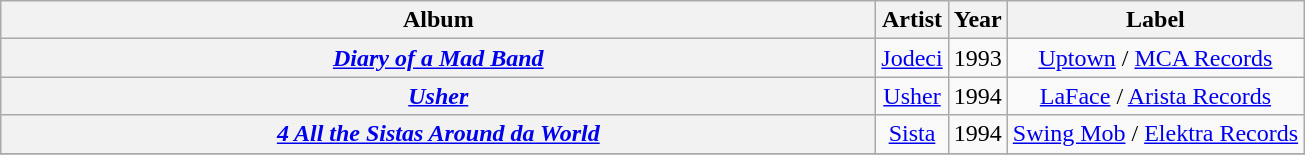<table class="wikitable plainrowheaders" style="text-align:center;">
<tr>
<th scope="col" style="width:36em;">Album</th>
<th scope="col">Artist</th>
<th scope="col">Year</th>
<th scope="col">Label</th>
</tr>
<tr>
<th scope="row"><em><a href='#'>Diary of a Mad Band</a></em></th>
<td><a href='#'>Jodeci</a></td>
<td>1993</td>
<td><a href='#'>Uptown</a> / <a href='#'>MCA Records</a></td>
</tr>
<tr>
<th scope="row"><em><a href='#'>Usher</a></em></th>
<td><a href='#'>Usher</a></td>
<td>1994</td>
<td><a href='#'>LaFace</a> / <a href='#'>Arista Records</a></td>
</tr>
<tr>
<th scope="row"><em><a href='#'>4 All the Sistas Around da World</a></em></th>
<td><a href='#'>Sista</a></td>
<td>1994</td>
<td><a href='#'>Swing Mob</a> / <a href='#'>Elektra Records</a></td>
</tr>
<tr>
</tr>
</table>
